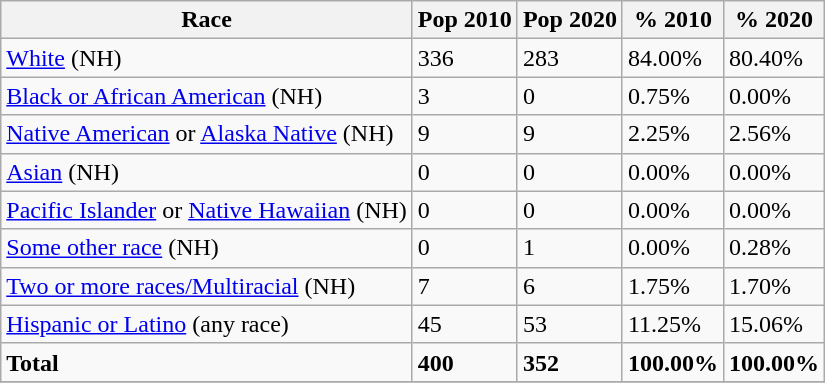<table class="wikitable">
<tr>
<th>Race</th>
<th>Pop 2010</th>
<th>Pop 2020</th>
<th>% 2010</th>
<th>% 2020</th>
</tr>
<tr>
<td><a href='#'>White</a> (NH)</td>
<td>336</td>
<td>283</td>
<td>84.00%</td>
<td>80.40%</td>
</tr>
<tr>
<td><a href='#'>Black or African American</a> (NH)</td>
<td>3</td>
<td>0</td>
<td>0.75%</td>
<td>0.00%</td>
</tr>
<tr>
<td><a href='#'>Native American</a> or <a href='#'>Alaska Native</a> (NH)</td>
<td>9</td>
<td>9</td>
<td>2.25%</td>
<td>2.56%</td>
</tr>
<tr>
<td><a href='#'>Asian</a> (NH)</td>
<td>0</td>
<td>0</td>
<td>0.00%</td>
<td>0.00%</td>
</tr>
<tr>
<td><a href='#'>Pacific Islander</a> or <a href='#'>Native Hawaiian</a> (NH)</td>
<td>0</td>
<td>0</td>
<td>0.00%</td>
<td>0.00%</td>
</tr>
<tr>
<td><a href='#'>Some other race</a> (NH)</td>
<td>0</td>
<td>1</td>
<td>0.00%</td>
<td>0.28%</td>
</tr>
<tr>
<td><a href='#'>Two or more races/Multiracial</a> (NH)</td>
<td>7</td>
<td>6</td>
<td>1.75%</td>
<td>1.70%</td>
</tr>
<tr>
<td><a href='#'>Hispanic or Latino</a> (any race)</td>
<td>45</td>
<td>53</td>
<td>11.25%</td>
<td>15.06%</td>
</tr>
<tr>
<td><strong>Total</strong></td>
<td><strong>400</strong></td>
<td><strong>352</strong></td>
<td><strong>100.00%</strong></td>
<td><strong>100.00%</strong></td>
</tr>
<tr>
</tr>
</table>
